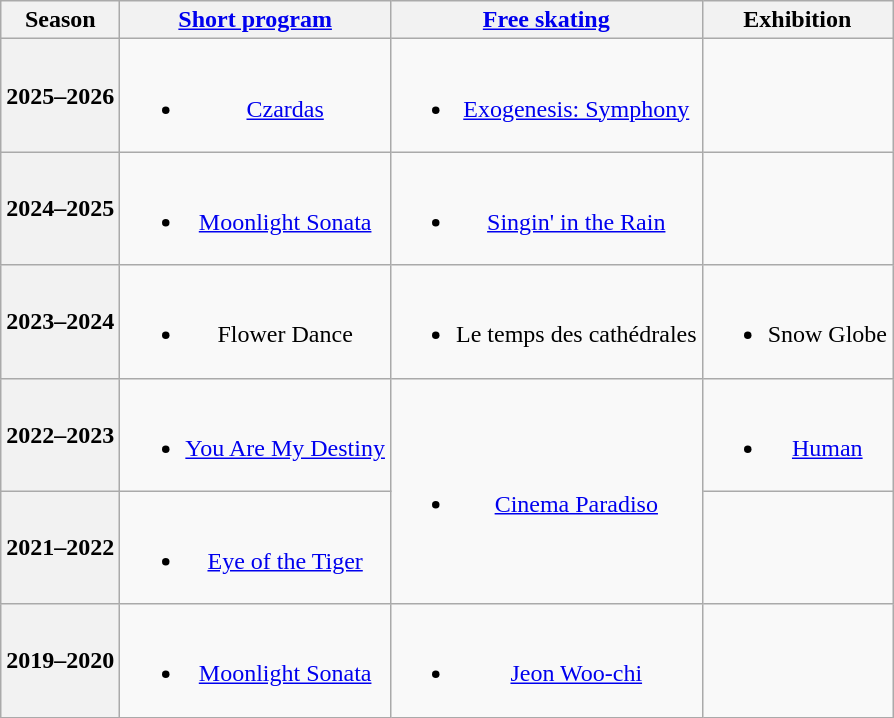<table class=wikitable style=text-align:center>
<tr>
<th>Season</th>
<th><a href='#'>Short program</a></th>
<th><a href='#'>Free skating</a></th>
<th>Exhibition</th>
</tr>
<tr>
<th>2025–2026 <br> </th>
<td><br><ul><li><a href='#'>Czardas</a> <br> </li></ul></td>
<td><br><ul><li><a href='#'>Exogenesis: Symphony</a> <br> </li></ul></td>
</tr>
<tr>
<th>2024–2025 <br> </th>
<td><br><ul><li><a href='#'>Moonlight Sonata</a> <br> </li></ul></td>
<td><br><ul><li><a href='#'>Singin' in the Rain</a> <br> </li></ul></td>
<td></td>
</tr>
<tr>
<th>2023–2024 <br> </th>
<td><br><ul><li>Flower Dance <br> </li></ul></td>
<td><br><ul><li>Le temps des cathédrales <br> </li></ul></td>
<td><br><ul><li>Snow Globe <br> </li></ul></td>
</tr>
<tr>
<th>2022–2023 <br> </th>
<td><br><ul><li><a href='#'>You Are My Destiny</a> <br> </li></ul></td>
<td rowspan=2><br><ul><li><a href='#'>Cinema Paradiso</a> <br> </li></ul></td>
<td><br><ul><li><a href='#'>Human</a> <br> </li></ul></td>
</tr>
<tr>
<th>2021–2022</th>
<td><br><ul><li><a href='#'>Eye of the Tiger</a> <br> </li></ul></td>
<td></td>
</tr>
<tr>
<th>2019–2020</th>
<td><br><ul><li><a href='#'>Moonlight Sonata</a> <br> </li></ul></td>
<td><br><ul><li><a href='#'>Jeon Woo-chi</a> <br> </li></ul></td>
<td></td>
</tr>
</table>
